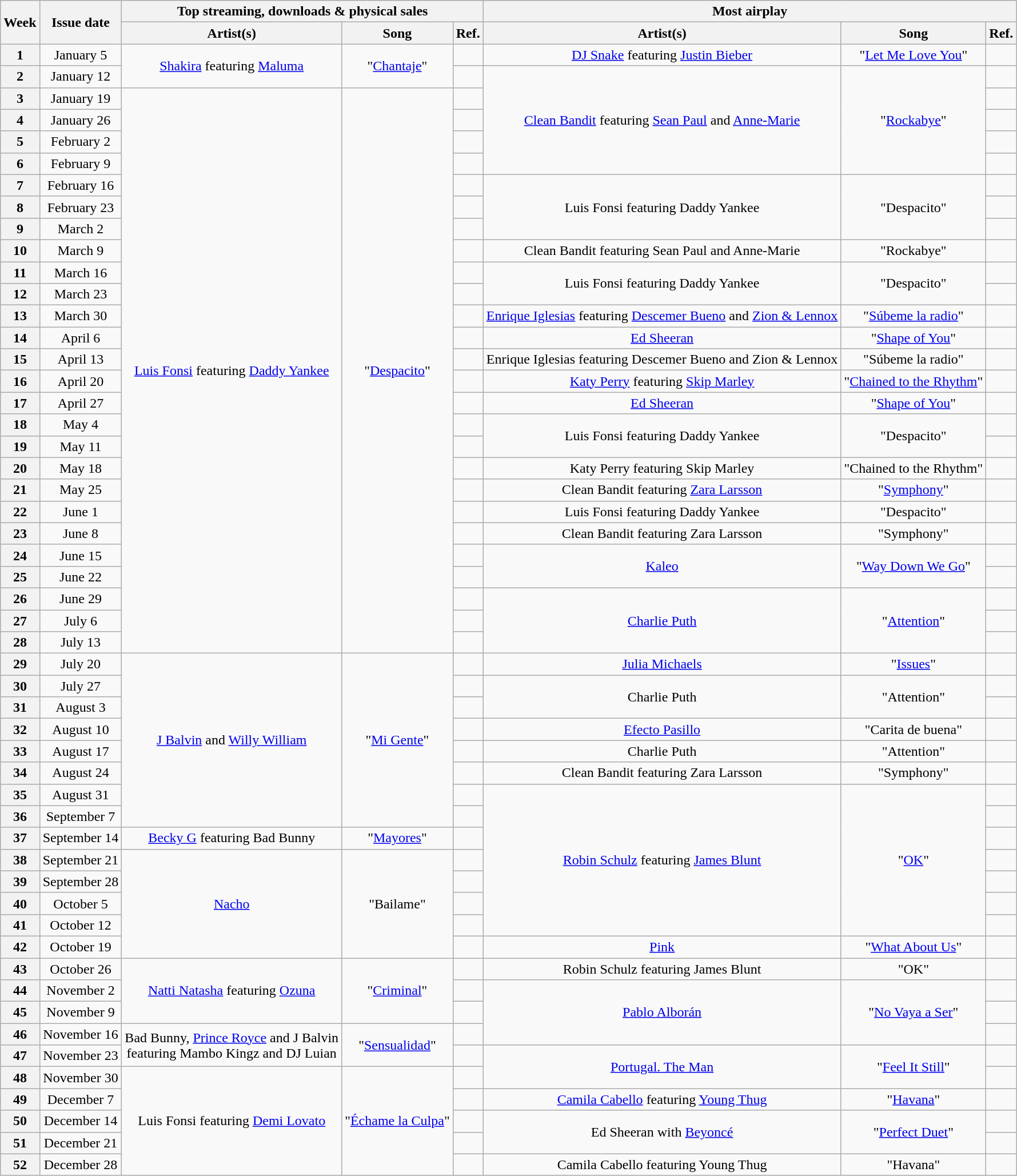<table class="wikitable" style="text-align:center">
<tr>
<th rowspan="2">Week</th>
<th rowspan="2">Issue date</th>
<th colspan="3">Top streaming, downloads & physical sales</th>
<th colspan="3">Most airplay</th>
</tr>
<tr>
<th>Artist(s)</th>
<th>Song</th>
<th>Ref.</th>
<th>Artist(s)</th>
<th>Song</th>
<th>Ref.</th>
</tr>
<tr>
<th>1</th>
<td>January 5</td>
<td rowspan="2"><a href='#'>Shakira</a> featuring <a href='#'>Maluma</a></td>
<td rowspan="2">"<a href='#'>Chantaje</a>"</td>
<td></td>
<td><a href='#'>DJ Snake</a> featuring <a href='#'>Justin Bieber</a></td>
<td>"<a href='#'>Let Me Love You</a>"</td>
<td></td>
</tr>
<tr>
<th>2</th>
<td>January 12</td>
<td></td>
<td rowspan="5"><a href='#'>Clean Bandit</a> featuring <a href='#'>Sean Paul</a> and <a href='#'>Anne-Marie</a></td>
<td rowspan="5">"<a href='#'>Rockabye</a>"</td>
<td></td>
</tr>
<tr>
<th>3</th>
<td>January 19</td>
<td rowspan="26"><a href='#'>Luis Fonsi</a> featuring <a href='#'>Daddy Yankee</a></td>
<td rowspan="26">"<a href='#'>Despacito</a>"</td>
<td></td>
<td></td>
</tr>
<tr>
<th>4</th>
<td>January 26</td>
<td></td>
<td></td>
</tr>
<tr>
<th>5</th>
<td>February 2</td>
<td></td>
<td></td>
</tr>
<tr>
<th>6</th>
<td>February 9</td>
<td></td>
<td></td>
</tr>
<tr>
<th>7</th>
<td>February 16</td>
<td></td>
<td rowspan="3">Luis Fonsi featuring Daddy Yankee</td>
<td rowspan="3">"Despacito"</td>
<td></td>
</tr>
<tr>
<th>8</th>
<td>February 23</td>
<td></td>
<td></td>
</tr>
<tr>
<th>9</th>
<td>March 2</td>
<td></td>
<td></td>
</tr>
<tr>
<th>10</th>
<td>March 9</td>
<td></td>
<td>Clean Bandit featuring Sean Paul and Anne-Marie</td>
<td>"Rockabye"</td>
<td></td>
</tr>
<tr>
<th>11</th>
<td>March 16</td>
<td></td>
<td rowspan="2">Luis Fonsi featuring Daddy Yankee</td>
<td rowspan="2">"Despacito"</td>
<td></td>
</tr>
<tr>
<th>12</th>
<td>March 23</td>
<td></td>
<td></td>
</tr>
<tr>
<th>13</th>
<td>March 30</td>
<td></td>
<td><a href='#'>Enrique Iglesias</a> featuring <a href='#'>Descemer Bueno</a> and <a href='#'>Zion & Lennox</a></td>
<td>"<a href='#'>Súbeme la radio</a>"</td>
<td></td>
</tr>
<tr>
<th>14</th>
<td>April 6</td>
<td></td>
<td><a href='#'>Ed Sheeran</a></td>
<td>"<a href='#'>Shape of You</a>"</td>
<td></td>
</tr>
<tr>
<th>15</th>
<td>April 13</td>
<td></td>
<td>Enrique Iglesias featuring Descemer Bueno and Zion & Lennox</td>
<td>"Súbeme la radio"</td>
<td></td>
</tr>
<tr>
<th>16</th>
<td>April 20</td>
<td></td>
<td><a href='#'>Katy Perry</a> featuring <a href='#'>Skip Marley</a></td>
<td>"<a href='#'>Chained to the Rhythm</a>"</td>
<td></td>
</tr>
<tr>
<th>17</th>
<td>April 27</td>
<td></td>
<td><a href='#'>Ed Sheeran</a></td>
<td>"<a href='#'>Shape of You</a>"</td>
<td></td>
</tr>
<tr>
<th>18</th>
<td>May 4</td>
<td></td>
<td rowspan="2">Luis Fonsi featuring Daddy Yankee</td>
<td rowspan="2">"Despacito"</td>
<td></td>
</tr>
<tr>
<th>19</th>
<td>May 11</td>
<td></td>
<td></td>
</tr>
<tr>
<th>20</th>
<td>May 18</td>
<td></td>
<td>Katy Perry featuring Skip Marley</td>
<td>"Chained to the Rhythm"</td>
<td></td>
</tr>
<tr>
<th>21</th>
<td>May 25</td>
<td></td>
<td>Clean Bandit featuring <a href='#'>Zara Larsson</a></td>
<td>"<a href='#'>Symphony</a>"</td>
<td></td>
</tr>
<tr>
<th>22</th>
<td>June 1</td>
<td></td>
<td>Luis Fonsi featuring Daddy Yankee</td>
<td>"Despacito"</td>
<td></td>
</tr>
<tr>
<th>23</th>
<td>June 8</td>
<td></td>
<td>Clean Bandit featuring Zara Larsson</td>
<td>"Symphony"</td>
<td></td>
</tr>
<tr>
<th>24</th>
<td>June 15</td>
<td></td>
<td rowspan="2"><a href='#'>Kaleo</a></td>
<td rowspan="2">"<a href='#'>Way Down We Go</a>"</td>
<td></td>
</tr>
<tr>
<th>25</th>
<td>June 22</td>
<td></td>
<td></td>
</tr>
<tr>
<th>26</th>
<td>June 29</td>
<td></td>
<td rowspan="3"><a href='#'>Charlie Puth</a></td>
<td rowspan="3">"<a href='#'>Attention</a>"</td>
<td></td>
</tr>
<tr>
<th>27</th>
<td>July 6</td>
<td></td>
<td></td>
</tr>
<tr>
<th>28</th>
<td>July 13</td>
<td></td>
<td></td>
</tr>
<tr>
<th>29</th>
<td>July 20</td>
<td rowspan="8"><a href='#'>J Balvin</a> and <a href='#'>Willy William</a></td>
<td rowspan="8">"<a href='#'>Mi Gente</a>"</td>
<td></td>
<td><a href='#'>Julia Michaels</a></td>
<td>"<a href='#'>Issues</a>"</td>
<td></td>
</tr>
<tr>
<th>30</th>
<td>July 27</td>
<td></td>
<td rowspan="2">Charlie Puth</td>
<td rowspan="2">"Attention"</td>
<td></td>
</tr>
<tr>
<th>31</th>
<td>August 3</td>
<td></td>
<td></td>
</tr>
<tr>
<th>32</th>
<td>August 10</td>
<td></td>
<td><a href='#'>Efecto Pasillo</a></td>
<td>"Carita de buena"</td>
<td></td>
</tr>
<tr>
<th>33</th>
<td>August 17</td>
<td></td>
<td>Charlie Puth</td>
<td>"Attention"</td>
<td></td>
</tr>
<tr>
<th>34</th>
<td>August 24</td>
<td></td>
<td>Clean Bandit featuring Zara Larsson</td>
<td>"Symphony"</td>
<td></td>
</tr>
<tr>
<th>35</th>
<td>August 31</td>
<td></td>
<td rowspan="7"><a href='#'>Robin Schulz</a> featuring <a href='#'>James Blunt</a></td>
<td rowspan="7">"<a href='#'>OK</a>"</td>
<td></td>
</tr>
<tr>
<th>36</th>
<td>September 7</td>
<td></td>
<td></td>
</tr>
<tr>
<th>37</th>
<td>September 14</td>
<td><a href='#'>Becky G</a> featuring Bad Bunny</td>
<td>"<a href='#'>Mayores</a>"</td>
<td></td>
<td></td>
</tr>
<tr>
<th>38</th>
<td>September 21</td>
<td rowspan="5"><a href='#'>Nacho</a></td>
<td rowspan="5">"Bailame"</td>
<td></td>
<td></td>
</tr>
<tr>
<th>39</th>
<td>September 28</td>
<td></td>
<td></td>
</tr>
<tr>
<th>40</th>
<td>October 5</td>
<td></td>
<td></td>
</tr>
<tr>
<th>41</th>
<td>October 12</td>
<td></td>
<td></td>
</tr>
<tr>
<th>42</th>
<td>October 19</td>
<td></td>
<td><a href='#'>Pink</a></td>
<td>"<a href='#'>What About Us</a>"</td>
<td></td>
</tr>
<tr>
<th>43</th>
<td>October 26</td>
<td rowspan="3"><a href='#'>Natti Natasha</a> featuring <a href='#'>Ozuna</a></td>
<td rowspan="3">"<a href='#'>Criminal</a>"</td>
<td></td>
<td>Robin Schulz featuring James Blunt</td>
<td>"OK"</td>
<td></td>
</tr>
<tr>
<th>44</th>
<td>November 2</td>
<td></td>
<td rowspan="3"><a href='#'>Pablo Alborán</a></td>
<td rowspan="3">"<a href='#'>No Vaya a Ser</a>"</td>
<td></td>
</tr>
<tr>
<th>45</th>
<td>November 9</td>
<td></td>
<td></td>
</tr>
<tr>
<th>46</th>
<td>November 16</td>
<td rowspan="2">Bad Bunny, <a href='#'>Prince Royce</a> and J Balvin<br> featuring Mambo Kingz and DJ Luian</td>
<td rowspan="2">"<a href='#'>Sensualidad</a>"</td>
<td></td>
<td></td>
</tr>
<tr>
<th>47</th>
<td>November 23</td>
<td></td>
<td rowspan="2"><a href='#'>Portugal. The Man</a></td>
<td rowspan="2">"<a href='#'>Feel It Still</a>"</td>
<td></td>
</tr>
<tr>
<th>48</th>
<td>November 30</td>
<td rowspan="5">Luis Fonsi featuring <a href='#'>Demi Lovato</a></td>
<td rowspan="5">"<a href='#'>Échame la Culpa</a>"</td>
<td></td>
<td></td>
</tr>
<tr>
<th>49</th>
<td>December 7</td>
<td></td>
<td><a href='#'>Camila Cabello</a> featuring <a href='#'>Young Thug</a></td>
<td>"<a href='#'>Havana</a>"</td>
<td></td>
</tr>
<tr>
<th>50</th>
<td>December 14</td>
<td></td>
<td rowspan="2">Ed Sheeran with <a href='#'>Beyoncé</a></td>
<td rowspan="2">"<a href='#'>Perfect Duet</a>"</td>
<td></td>
</tr>
<tr>
<th>51</th>
<td>December 21</td>
<td></td>
<td></td>
</tr>
<tr>
<th>52</th>
<td>December 28</td>
<td></td>
<td>Camila Cabello featuring Young Thug</td>
<td>"Havana"</td>
<td></td>
</tr>
</table>
